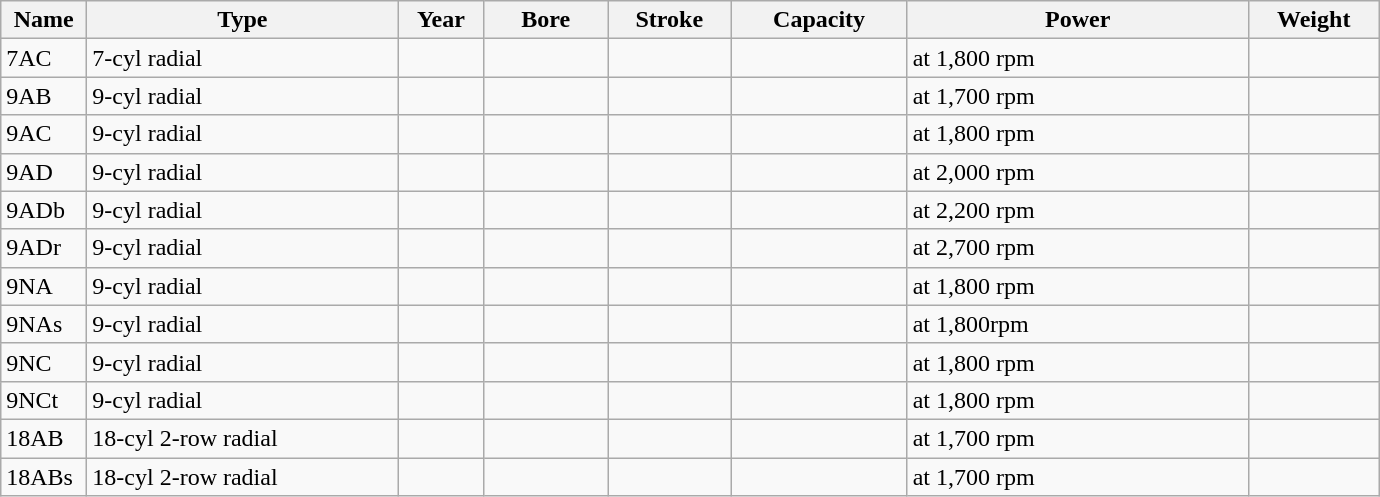<table class="wikitable">
<tr style="width: 100%;text-align:center; background:#d8eff;border="1"">
<th scope="col" width="50px ">Name</th>
<th scope="col" width="200px ">Type</th>
<th scope="col" width="50px ">Year</th>
<th scope="col" width="75px ">Bore</th>
<th scope="col" width="75px ">Stroke</th>
<th scope="col" width="110px ">Capacity</th>
<th scope="col" width="220px ">Power</th>
<th scope="col" width="80px ">Weight</th>
</tr>
<tr>
<td> 7AC</td>
<td> 7-cyl radial</td>
<td></td>
<td> </td>
<td> </td>
<td> </td>
<td>  at 1,800 rpm</td>
<td>  </td>
</tr>
<tr>
<td> 9AB</td>
<td> 9-cyl radial</td>
<td></td>
<td> </td>
<td> </td>
<td> </td>
<td>  at 1,700 rpm</td>
<td> </td>
</tr>
<tr>
<td> 9AC</td>
<td> 9-cyl radial</td>
<td></td>
<td> </td>
<td> </td>
<td> </td>
<td> at 1,800 rpm</td>
<td></td>
</tr>
<tr>
<td> 9AD</td>
<td> 9-cyl radial</td>
<td></td>
<td> </td>
<td> </td>
<td> </td>
<td>  at 2,000 rpm</td>
<td></td>
</tr>
<tr>
<td> 9ADb</td>
<td> 9-cyl radial</td>
<td></td>
<td> </td>
<td> </td>
<td> </td>
<td>  at 2,200 rpm</td>
<td></td>
</tr>
<tr>
<td> 9ADr</td>
<td> 9-cyl radial</td>
<td></td>
<td> </td>
<td> </td>
<td> </td>
<td>  at 2,700 rpm</td>
<td></td>
</tr>
<tr>
<td> 9NA</td>
<td> 9-cyl radial</td>
<td></td>
<td> </td>
<td> </td>
<td> </td>
<td>  at 1,800 rpm</td>
<td></td>
</tr>
<tr>
<td> 9NAs</td>
<td> 9-cyl radial</td>
<td></td>
<td> </td>
<td> </td>
<td> </td>
<td>  at 1,800rpm</td>
<td></td>
</tr>
<tr>
<td> 9NC</td>
<td> 9-cyl radial</td>
<td></td>
<td> </td>
<td> </td>
<td> </td>
<td>  at 1,800 rpm</td>
<td></td>
</tr>
<tr>
<td> 9NCt</td>
<td> 9-cyl radial</td>
<td></td>
<td> </td>
<td> </td>
<td> </td>
<td>  at 1,800 rpm</td>
<td> </td>
</tr>
<tr>
<td> 18AB</td>
<td> 18-cyl 2-row radial</td>
<td></td>
<td> </td>
<td> </td>
<td> </td>
<td>  at 1,700 rpm</td>
<td></td>
</tr>
<tr>
<td> 18ABs</td>
<td> 18-cyl 2-row radial</td>
<td></td>
<td> </td>
<td> </td>
<td> </td>
<td> at 1,700 rpm</td>
<td></td>
</tr>
</table>
